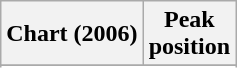<table class="wikitable sortable plainrowheaders">
<tr>
<th scope="col">Chart (2006)</th>
<th scope="col">Peak<br>position</th>
</tr>
<tr>
</tr>
<tr>
</tr>
<tr>
</tr>
<tr>
</tr>
<tr>
</tr>
<tr>
</tr>
<tr>
</tr>
<tr>
</tr>
<tr>
</tr>
<tr>
</tr>
<tr>
</tr>
<tr>
</tr>
<tr>
</tr>
<tr>
</tr>
</table>
